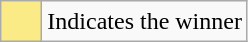<table class="wikitable">
<tr>
<td style="background:#FAEB86; height:20px; width:20px"></td>
<td>Indicates the winner</td>
</tr>
</table>
